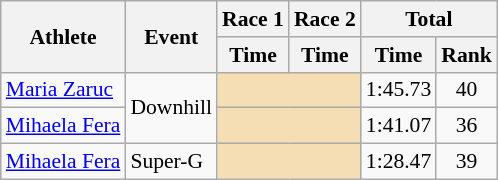<table class="wikitable" style="font-size:90%">
<tr>
<th rowspan="2">Athlete</th>
<th rowspan="2">Event</th>
<th>Race 1</th>
<th>Race 2</th>
<th colspan="2">Total</th>
</tr>
<tr>
<th>Time</th>
<th>Time</th>
<th>Time</th>
<th>Rank</th>
</tr>
<tr>
<td><a href='#'>Maria Zaruc</a></td>
<td rowspan="2">Downhill</td>
<td colspan="2" bgcolor="wheat"></td>
<td align="center">1:45.73</td>
<td align="center">40</td>
</tr>
<tr>
<td><a href='#'>Mihaela Fera</a></td>
<td colspan="2" bgcolor="wheat"></td>
<td align="center">1:41.07</td>
<td align="center">36</td>
</tr>
<tr>
<td><a href='#'>Mihaela Fera</a></td>
<td>Super-G</td>
<td colspan="2" bgcolor="wheat"></td>
<td align="center">1:28.47</td>
<td align="center">39</td>
</tr>
</table>
